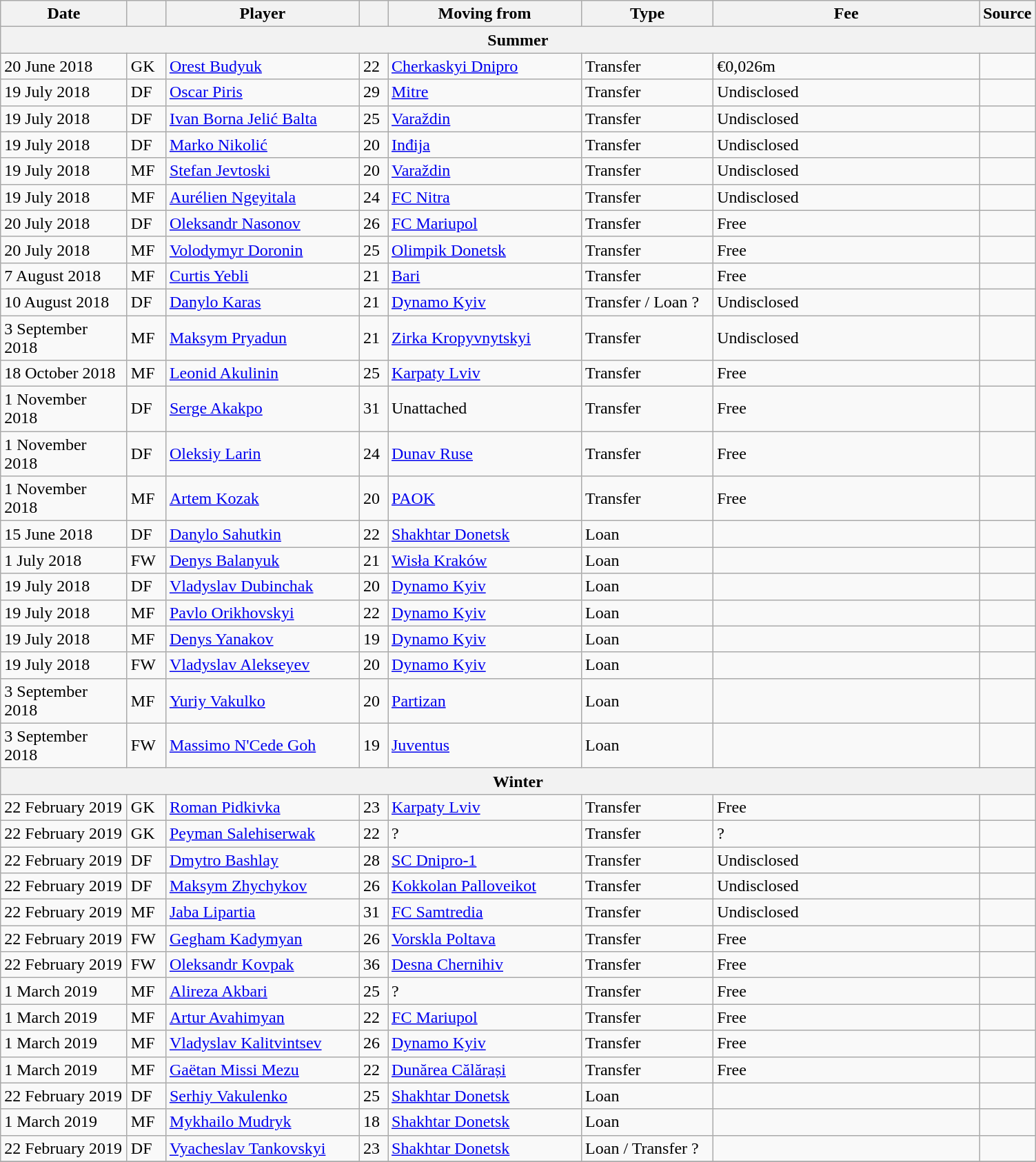<table class="wikitable sortable">
<tr>
<th style="width:115px;">Date</th>
<th style="width:30px;"></th>
<th style="width:180px;">Player</th>
<th style="width:20px;"></th>
<th style="width:180px;">Moving from</th>
<th style="width:120px;" class="unsortable">Type</th>
<th style="width:250px;" class="unsortable">Fee</th>
<th style="width:20px;">Source</th>
</tr>
<tr>
<th colspan=8>Summer</th>
</tr>
<tr>
<td>20 June 2018</td>
<td>GK</td>
<td> <a href='#'>Orest Budyuk</a></td>
<td>22</td>
<td> <a href='#'>Cherkaskyi Dnipro</a></td>
<td>Transfer</td>
<td>€0,026m</td>
<td></td>
</tr>
<tr>
<td>19 July 2018</td>
<td>DF</td>
<td> <a href='#'>Oscar Piris</a></td>
<td>29</td>
<td> <a href='#'>Mitre</a></td>
<td>Transfer</td>
<td>Undisclosed</td>
<td></td>
</tr>
<tr>
<td>19 July 2018</td>
<td>DF</td>
<td> <a href='#'>Ivan Borna Jelić Balta</a></td>
<td>25</td>
<td> <a href='#'>Varaždin</a></td>
<td>Transfer</td>
<td>Undisclosed</td>
<td></td>
</tr>
<tr>
<td>19 July 2018</td>
<td>DF</td>
<td> <a href='#'>Marko Nikolić</a></td>
<td>20</td>
<td> <a href='#'>Inđija</a></td>
<td>Transfer</td>
<td>Undisclosed</td>
<td></td>
</tr>
<tr>
<td>19 July 2018</td>
<td>MF</td>
<td> <a href='#'>Stefan Jevtoski</a></td>
<td>20</td>
<td> <a href='#'>Varaždin</a></td>
<td>Transfer</td>
<td>Undisclosed</td>
<td></td>
</tr>
<tr>
<td>19 July 2018</td>
<td>MF</td>
<td> <a href='#'>Aurélien Ngeyitala</a></td>
<td>24</td>
<td> <a href='#'>FC Nitra</a></td>
<td>Transfer</td>
<td>Undisclosed</td>
<td></td>
</tr>
<tr>
<td>20 July 2018</td>
<td>DF</td>
<td> <a href='#'>Oleksandr Nasonov</a></td>
<td>26</td>
<td> <a href='#'>FC Mariupol</a></td>
<td>Transfer</td>
<td>Free</td>
<td></td>
</tr>
<tr>
<td>20 July 2018</td>
<td>MF</td>
<td> <a href='#'>Volodymyr Doronin</a></td>
<td>25</td>
<td> <a href='#'>Olimpik Donetsk</a></td>
<td>Transfer</td>
<td>Free</td>
<td></td>
</tr>
<tr>
<td>7 August 2018</td>
<td>MF</td>
<td> <a href='#'>Curtis Yebli</a></td>
<td>21</td>
<td> <a href='#'>Bari</a></td>
<td>Transfer</td>
<td>Free</td>
<td></td>
</tr>
<tr>
<td>10 August 2018</td>
<td>DF</td>
<td> <a href='#'>Danylo Karas</a></td>
<td>21</td>
<td> <a href='#'>Dynamo Kyiv</a></td>
<td>Transfer / Loan ?</td>
<td>Undisclosed</td>
<td></td>
</tr>
<tr>
<td>3 September 2018</td>
<td>MF</td>
<td> <a href='#'>Maksym Pryadun</a></td>
<td>21</td>
<td> <a href='#'>Zirka Kropyvnytskyi</a></td>
<td>Transfer</td>
<td>Undisclosed</td>
<td></td>
</tr>
<tr>
<td>18 October 2018</td>
<td>MF</td>
<td> <a href='#'>Leonid Akulinin</a></td>
<td>25</td>
<td> <a href='#'>Karpaty Lviv</a></td>
<td>Transfer</td>
<td>Free</td>
<td></td>
</tr>
<tr>
<td>1 November 2018</td>
<td>DF</td>
<td> <a href='#'>Serge Akakpo</a></td>
<td>31</td>
<td>Unattached</td>
<td>Transfer</td>
<td>Free</td>
<td></td>
</tr>
<tr>
<td>1 November 2018</td>
<td>DF</td>
<td> <a href='#'>Oleksiy Larin</a></td>
<td>24</td>
<td> <a href='#'>Dunav Ruse</a></td>
<td>Transfer</td>
<td>Free</td>
<td></td>
</tr>
<tr>
<td>1 November 2018</td>
<td>MF</td>
<td> <a href='#'>Artem Kozak</a></td>
<td>20</td>
<td> <a href='#'>PAOK</a></td>
<td>Transfer</td>
<td>Free</td>
<td></td>
</tr>
<tr>
<td>15 June 2018</td>
<td>DF</td>
<td> <a href='#'>Danylo Sahutkin</a></td>
<td>22</td>
<td> <a href='#'>Shakhtar Donetsk</a></td>
<td>Loan</td>
<td></td>
<td></td>
</tr>
<tr>
<td>1 July 2018</td>
<td>FW</td>
<td> <a href='#'>Denys Balanyuk</a></td>
<td>21</td>
<td> <a href='#'>Wisła Kraków</a></td>
<td>Loan</td>
<td></td>
<td></td>
</tr>
<tr>
<td>19 July 2018</td>
<td>DF</td>
<td> <a href='#'>Vladyslav Dubinchak</a></td>
<td>20</td>
<td> <a href='#'>Dynamo Kyiv</a></td>
<td>Loan</td>
<td></td>
<td></td>
</tr>
<tr>
<td>19 July 2018</td>
<td>MF</td>
<td> <a href='#'>Pavlo Orikhovskyi</a></td>
<td>22</td>
<td> <a href='#'>Dynamo Kyiv</a></td>
<td>Loan</td>
<td></td>
<td></td>
</tr>
<tr>
<td>19 July 2018</td>
<td>MF</td>
<td> <a href='#'>Denys Yanakov</a></td>
<td>19</td>
<td> <a href='#'>Dynamo Kyiv</a></td>
<td>Loan</td>
<td></td>
<td></td>
</tr>
<tr>
<td>19 July 2018</td>
<td>FW</td>
<td> <a href='#'>Vladyslav Alekseyev</a></td>
<td>20</td>
<td> <a href='#'>Dynamo Kyiv</a></td>
<td>Loan</td>
<td></td>
<td></td>
</tr>
<tr>
<td>3 September 2018</td>
<td>MF</td>
<td> <a href='#'>Yuriy Vakulko</a></td>
<td>20</td>
<td> <a href='#'>Partizan</a></td>
<td>Loan</td>
<td></td>
<td></td>
</tr>
<tr>
<td>3 September 2018</td>
<td>FW</td>
<td> <a href='#'>Massimo N'Cede Goh</a></td>
<td>19</td>
<td> <a href='#'>Juventus</a></td>
<td>Loan</td>
<td></td>
<td></td>
</tr>
<tr>
<th colspan=8>Winter</th>
</tr>
<tr>
<td>22 February 2019</td>
<td>GK</td>
<td> <a href='#'>Roman Pidkivka</a></td>
<td>23</td>
<td> <a href='#'>Karpaty Lviv</a></td>
<td>Transfer</td>
<td>Free</td>
<td></td>
</tr>
<tr>
<td>22 February 2019</td>
<td>GK</td>
<td> <a href='#'>Peyman Salehiserwak</a></td>
<td>22</td>
<td>?</td>
<td>Transfer</td>
<td>?</td>
<td></td>
</tr>
<tr>
<td>22 February 2019</td>
<td>DF</td>
<td> <a href='#'>Dmytro Bashlay</a></td>
<td>28</td>
<td> <a href='#'>SC Dnipro-1</a></td>
<td>Transfer</td>
<td>Undisclosed</td>
<td></td>
</tr>
<tr>
<td>22 February 2019</td>
<td>DF</td>
<td> <a href='#'>Maksym Zhychykov</a></td>
<td>26</td>
<td> <a href='#'>Kokkolan Palloveikot</a></td>
<td>Transfer</td>
<td>Undisclosed</td>
<td></td>
</tr>
<tr>
<td>22 February 2019</td>
<td>MF</td>
<td> <a href='#'>Jaba Lipartia</a></td>
<td>31</td>
<td> <a href='#'>FC Samtredia</a></td>
<td>Transfer</td>
<td>Undisclosed</td>
<td></td>
</tr>
<tr>
<td>22 February 2019</td>
<td>FW</td>
<td> <a href='#'>Gegham Kadymyan</a></td>
<td>26</td>
<td> <a href='#'>Vorskla Poltava</a></td>
<td>Transfer</td>
<td>Free</td>
<td></td>
</tr>
<tr>
<td>22 February 2019</td>
<td>FW</td>
<td> <a href='#'>Oleksandr Kovpak</a></td>
<td>36</td>
<td> <a href='#'>Desna Chernihiv</a></td>
<td>Transfer</td>
<td>Free</td>
<td></td>
</tr>
<tr>
<td>1 March 2019</td>
<td>MF</td>
<td> <a href='#'>Alireza Akbari</a></td>
<td>25</td>
<td>?</td>
<td>Transfer</td>
<td>Free</td>
<td></td>
</tr>
<tr>
<td>1 March 2019</td>
<td>MF</td>
<td> <a href='#'>Artur Avahimyan</a></td>
<td>22</td>
<td> <a href='#'>FC Mariupol</a></td>
<td>Transfer</td>
<td>Free</td>
<td></td>
</tr>
<tr>
<td>1 March 2019</td>
<td>MF</td>
<td> <a href='#'>Vladyslav Kalitvintsev</a></td>
<td>26</td>
<td> <a href='#'>Dynamo Kyiv</a></td>
<td>Transfer</td>
<td>Free</td>
<td></td>
</tr>
<tr>
<td>1 March 2019</td>
<td>MF</td>
<td> <a href='#'>Gaëtan Missi Mezu</a></td>
<td>22</td>
<td> <a href='#'>Dunărea Călărași</a></td>
<td>Transfer</td>
<td>Free</td>
<td></td>
</tr>
<tr>
<td>22 February 2019</td>
<td>DF</td>
<td> <a href='#'>Serhiy Vakulenko</a></td>
<td>25</td>
<td> <a href='#'>Shakhtar Donetsk</a></td>
<td>Loan</td>
<td></td>
<td></td>
</tr>
<tr>
<td>1 March 2019</td>
<td>MF</td>
<td> <a href='#'>Mykhailo Mudryk</a></td>
<td>18</td>
<td> <a href='#'>Shakhtar Donetsk</a></td>
<td>Loan</td>
<td></td>
<td></td>
</tr>
<tr>
<td>22 February 2019</td>
<td>DF</td>
<td> <a href='#'>Vyacheslav Tankovskyi</a></td>
<td>23</td>
<td> <a href='#'>Shakhtar Donetsk</a></td>
<td>Loan / Transfer ?</td>
<td></td>
<td></td>
</tr>
<tr>
</tr>
</table>
